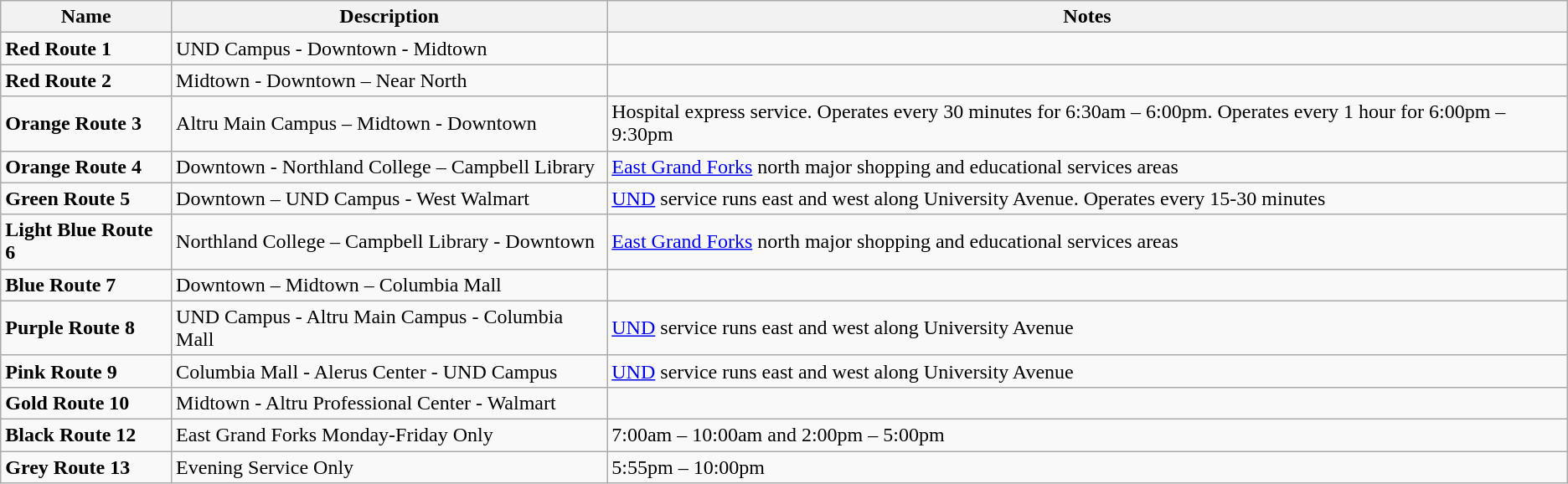<table class="wikitable">
<tr>
<th>Name</th>
<th>Description</th>
<th>Notes</th>
</tr>
<tr>
<td> <strong>Red Route 1</strong></td>
<td>UND Campus - Downtown - Midtown</td>
<td></td>
</tr>
<tr>
<td> <strong>Red Route 2</strong></td>
<td>Midtown - Downtown – Near North</td>
<td></td>
</tr>
<tr>
<td> <strong>Orange Route 3</strong></td>
<td>Altru Main Campus – Midtown - Downtown</td>
<td>Hospital express service. Operates every 30 minutes for 6:30am – 6:00pm. Operates every 1 hour for 6:00pm – 9:30pm</td>
</tr>
<tr>
<td> <strong>Orange Route 4</strong></td>
<td>Downtown - Northland College – Campbell Library</td>
<td><a href='#'>East Grand Forks</a> north major shopping and educational services areas</td>
</tr>
<tr>
<td> <strong>Green Route 5</strong></td>
<td>Downtown – UND Campus - West Walmart</td>
<td><a href='#'>UND</a> service runs east and west along University Avenue. Operates every 15-30 minutes</td>
</tr>
<tr>
<td> <strong>Light Blue Route 6</strong></td>
<td>Northland College – Campbell Library - Downtown</td>
<td><a href='#'>East Grand Forks</a> north major shopping and educational services areas</td>
</tr>
<tr>
<td> <strong>Blue Route 7</strong></td>
<td>Downtown – Midtown – Columbia Mall</td>
<td></td>
</tr>
<tr>
<td> <strong>Purple Route 8</strong></td>
<td>UND Campus - Altru Main Campus - Columbia Mall</td>
<td><a href='#'>UND</a> service runs east and west along University Avenue</td>
</tr>
<tr>
<td> <strong>Pink Route 9</strong></td>
<td>Columbia Mall - Alerus Center - UND Campus</td>
<td><a href='#'>UND</a> service runs east and west along University Avenue</td>
</tr>
<tr>
<td> <strong>Gold Route 10</strong></td>
<td>Midtown - Altru Professional Center - Walmart</td>
<td></td>
</tr>
<tr>
<td> <strong>Black Route 12</strong></td>
<td>East Grand Forks Monday-Friday Only</td>
<td>7:00am – 10:00am and 2:00pm – 5:00pm</td>
</tr>
<tr>
<td> <strong>Grey Route 13</strong></td>
<td>Evening Service Only</td>
<td>5:55pm – 10:00pm</td>
</tr>
</table>
